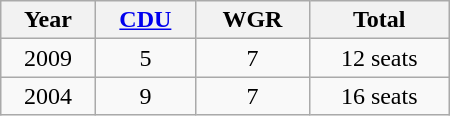<table class="wikitable" width="300">
<tr>
<th>Year</th>
<th><a href='#'>CDU</a></th>
<th>WGR</th>
<th>Total</th>
</tr>
<tr align="center">
<td>2009</td>
<td>5</td>
<td>7</td>
<td>12 seats</td>
</tr>
<tr align="center">
<td>2004</td>
<td>9</td>
<td>7</td>
<td>16 seats</td>
</tr>
</table>
